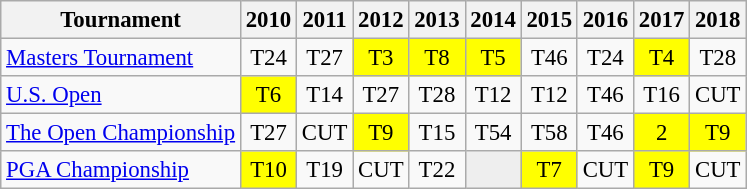<table class="wikitable" style="font-size:95%;text-align:center;">
<tr>
<th>Tournament</th>
<th>2010</th>
<th>2011</th>
<th>2012</th>
<th>2013</th>
<th>2014</th>
<th>2015</th>
<th>2016</th>
<th>2017</th>
<th>2018</th>
</tr>
<tr>
<td align=left><a href='#'>Masters Tournament</a></td>
<td>T24</td>
<td>T27</td>
<td style="background:yellow;">T3</td>
<td style="background:yellow;">T8</td>
<td style="background:yellow;">T5</td>
<td>T46</td>
<td>T24</td>
<td style="background:yellow;">T4</td>
<td>T28</td>
</tr>
<tr>
<td align=left><a href='#'>U.S. Open</a></td>
<td style="background:yellow;">T6</td>
<td>T14</td>
<td>T27</td>
<td>T28</td>
<td>T12</td>
<td>T12</td>
<td>T46</td>
<td>T16</td>
<td>CUT</td>
</tr>
<tr>
<td align=left><a href='#'>The Open Championship</a></td>
<td>T27</td>
<td>CUT</td>
<td style="background:yellow;">T9</td>
<td>T15</td>
<td>T54</td>
<td>T58</td>
<td>T46</td>
<td style="background:yellow;">2</td>
<td style="background:yellow;">T9</td>
</tr>
<tr>
<td align=left><a href='#'>PGA Championship</a></td>
<td style="background:yellow;">T10</td>
<td>T19</td>
<td>CUT</td>
<td>T22</td>
<td style="background:#eeeeee;"></td>
<td style="background:yellow;">T7</td>
<td>CUT</td>
<td style="background:yellow;">T9</td>
<td>CUT</td>
</tr>
</table>
